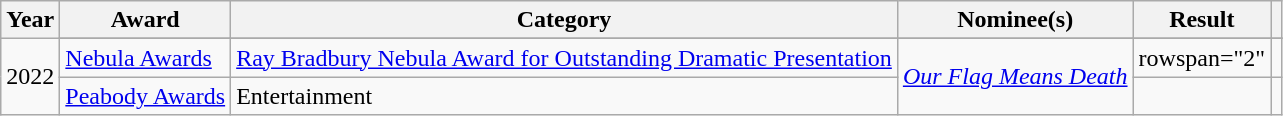<table class="wikitable plainrowheaders sortable">
<tr>
<th scope="col">Year</th>
<th scope="col">Award</th>
<th scope="col">Category</th>
<th scope="col">Nominee(s)</th>
<th scope="col">Result</th>
<th scope="col" class="unsortable"></th>
</tr>
<tr>
<td rowspan="3" style="text-align:center">2022</td>
</tr>
<tr>
<td><a href='#'>Nebula Awards</a></td>
<td><a href='#'>Ray Bradbury Nebula Award for Outstanding Dramatic Presentation</a></td>
<td rowspan="2"><em><a href='#'>Our Flag Means Death</a></em></td>
<td>rowspan="2" </td>
<td align="center"></td>
</tr>
<tr>
<td><a href='#'>Peabody Awards</a></td>
<td>Entertainment</td>
<td align="center"></td>
</tr>
</table>
